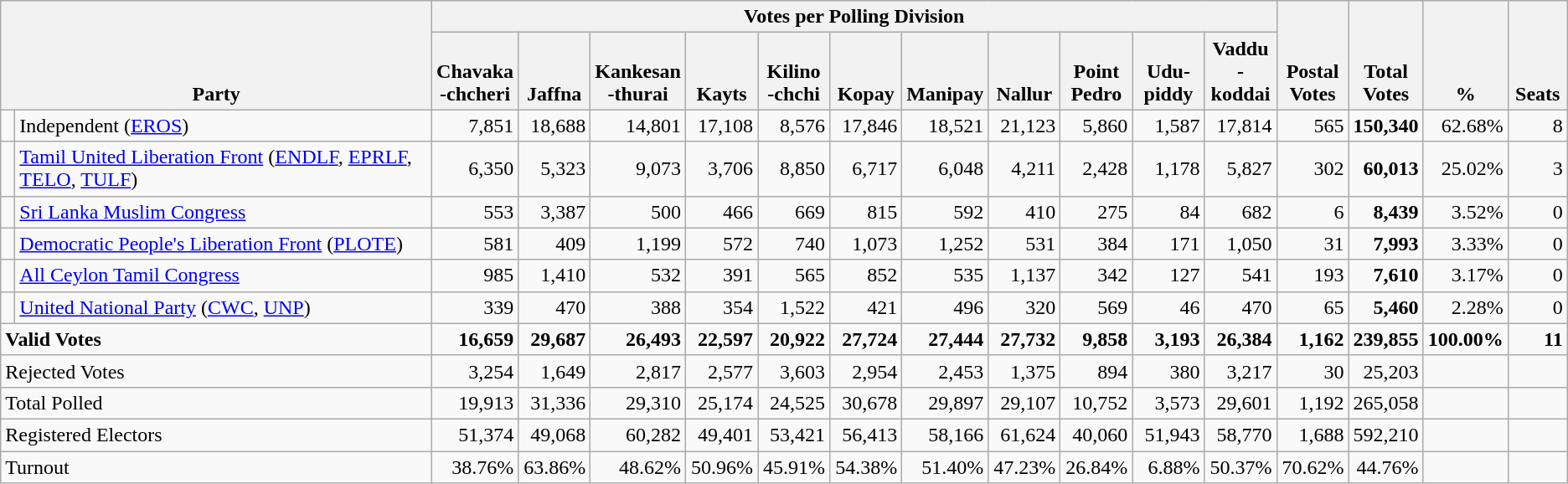<table class="wikitable" border="1" style="text-align:right;">
<tr>
<th align=left valign=bottom rowspan=2 colspan=2>Party</th>
<th colspan=11>Votes per Polling Division</th>
<th align=center valign=bottom rowspan=2 width="50">Postal<br>Votes</th>
<th align=center valign=bottom rowspan=2 width="50">Total Votes</th>
<th align=center valign=bottom rowspan=2 width="50">%</th>
<th align=center valign=bottom rowspan=2 width="40">Seats</th>
</tr>
<tr>
<th align=center valign=bottom width="50">Chavaka<br>-chcheri</th>
<th align=center valign=bottom width="50">Jaffna</th>
<th align=center valign=bottom width="50">Kankesan<br>-thurai</th>
<th align=center valign=bottom width="50">Kayts</th>
<th align=center valign=bottom width="50">Kilino<br>-chchi</th>
<th align=center valign=bottom width="50">Kopay</th>
<th align=center valign=bottom width="50">Manipay</th>
<th align=center valign=bottom width="50">Nallur</th>
<th align=center valign=bottom width="50">Point<br>Pedro</th>
<th align=center valign=bottom width="50">Udu-<br>piddy</th>
<th align=center valign=bottom width="50">Vaddu<br>-koddai</th>
</tr>
<tr>
<td bgcolor=> </td>
<td align=left>Independent (<a href='#'>EROS</a>)</td>
<td>7,851</td>
<td>18,688</td>
<td>14,801</td>
<td>17,108</td>
<td>8,576</td>
<td>17,846</td>
<td>18,521</td>
<td>21,123</td>
<td>5,860</td>
<td>1,587</td>
<td>17,814</td>
<td>565</td>
<td><strong>150,340</strong></td>
<td>62.68%</td>
<td>8</td>
</tr>
<tr>
<td bgcolor=> </td>
<td align=left><a href='#'>Tamil United Liberation Front</a> (<a href='#'>ENDLF</a>, <a href='#'>EPRLF</a>, <a href='#'>TELO</a>, <a href='#'>TULF</a>)</td>
<td>6,350</td>
<td>5,323</td>
<td>9,073</td>
<td>3,706</td>
<td>8,850</td>
<td>6,717</td>
<td>6,048</td>
<td>4,211</td>
<td>2,428</td>
<td>1,178</td>
<td>5,827</td>
<td>302</td>
<td><strong>60,013</strong></td>
<td>25.02%</td>
<td>3</td>
</tr>
<tr>
<td bgcolor=> </td>
<td align=left><a href='#'>Sri Lanka Muslim Congress</a></td>
<td>553</td>
<td>3,387</td>
<td>500</td>
<td>466</td>
<td>669</td>
<td>815</td>
<td>592</td>
<td>410</td>
<td>275</td>
<td>84</td>
<td>682</td>
<td>6</td>
<td><strong>8,439</strong></td>
<td>3.52%</td>
<td>0</td>
</tr>
<tr>
<td bgcolor=> </td>
<td align=left><a href='#'>Democratic People's Liberation Front</a> (<a href='#'>PLOTE</a>)</td>
<td>581</td>
<td>409</td>
<td>1,199</td>
<td>572</td>
<td>740</td>
<td>1,073</td>
<td>1,252</td>
<td>531</td>
<td>384</td>
<td>171</td>
<td>1,050</td>
<td>31</td>
<td><strong>7,993</strong></td>
<td>3.33%</td>
<td>0</td>
</tr>
<tr>
<td bgcolor=> </td>
<td align=left><a href='#'>All Ceylon Tamil Congress</a></td>
<td>985</td>
<td>1,410</td>
<td>532</td>
<td>391</td>
<td>565</td>
<td>852</td>
<td>535</td>
<td>1,137</td>
<td>342</td>
<td>127</td>
<td>541</td>
<td>193</td>
<td><strong>7,610</strong></td>
<td>3.17%</td>
<td>0</td>
</tr>
<tr>
<td bgcolor=> </td>
<td align=left><a href='#'>United National Party</a> (<a href='#'>CWC</a>, <a href='#'>UNP</a>)</td>
<td>339</td>
<td>470</td>
<td>388</td>
<td>354</td>
<td>1,522</td>
<td>421</td>
<td>496</td>
<td>320</td>
<td>569</td>
<td>46</td>
<td>470</td>
<td>65</td>
<td><strong>5,460</strong></td>
<td>2.28%</td>
<td>0</td>
</tr>
<tr>
<td align=left colspan=2><strong>Valid Votes</strong></td>
<td><strong>16,659</strong></td>
<td><strong>29,687</strong></td>
<td><strong>26,493</strong></td>
<td><strong>22,597</strong></td>
<td><strong>20,922</strong></td>
<td><strong>27,724</strong></td>
<td><strong>27,444</strong></td>
<td><strong>27,732</strong></td>
<td><strong>9,858</strong></td>
<td><strong>3,193</strong></td>
<td><strong>26,384</strong></td>
<td><strong>1,162</strong></td>
<td><strong>239,855</strong></td>
<td><strong>100.00%</strong></td>
<td><strong>11</strong></td>
</tr>
<tr>
<td align=left colspan=2>Rejected Votes</td>
<td>3,254</td>
<td>1,649</td>
<td>2,817</td>
<td>2,577</td>
<td>3,603</td>
<td>2,954</td>
<td>2,453</td>
<td>1,375</td>
<td>894</td>
<td>380</td>
<td>3,217</td>
<td>30</td>
<td>25,203</td>
<td></td>
<td></td>
</tr>
<tr>
<td align=left colspan=2>Total Polled</td>
<td>19,913</td>
<td>31,336</td>
<td>29,310</td>
<td>25,174</td>
<td>24,525</td>
<td>30,678</td>
<td>29,897</td>
<td>29,107</td>
<td>10,752</td>
<td>3,573</td>
<td>29,601</td>
<td>1,192</td>
<td>265,058</td>
<td></td>
<td></td>
</tr>
<tr>
<td align=left colspan=2>Registered Electors</td>
<td>51,374</td>
<td>49,068</td>
<td>60,282</td>
<td>49,401</td>
<td>53,421</td>
<td>56,413</td>
<td>58,166</td>
<td>61,624</td>
<td>40,060</td>
<td>51,943</td>
<td>58,770</td>
<td>1,688</td>
<td>592,210</td>
<td></td>
<td></td>
</tr>
<tr>
<td align=left colspan=2>Turnout</td>
<td>38.76%</td>
<td>63.86%</td>
<td>48.62%</td>
<td>50.96%</td>
<td>45.91%</td>
<td>54.38%</td>
<td>51.40%</td>
<td>47.23%</td>
<td>26.84%</td>
<td>6.88%</td>
<td>50.37%</td>
<td>70.62%</td>
<td>44.76%</td>
<td></td>
<td></td>
</tr>
</table>
